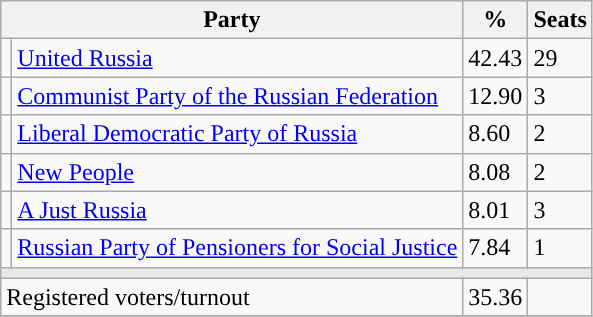<table class="wikitable">
<tr>
<th colspan=2>Party</th>
<th>%</th>
<th>Seats</th>
</tr>
<tr>
<td style="background:"></td>
<td><a href='#'>United Russia</a></td>
<td>42.43</td>
<td>29</td>
</tr>
<tr>
<td style="background:"></td>
<td><a href='#'>Communist Party of the Russian Federation</a></td>
<td>12.90</td>
<td>3</td>
</tr>
<tr>
<td style="background:"></td>
<td><a href='#'>Liberal Democratic Party of Russia</a></td>
<td>8.60</td>
<td>2</td>
</tr>
<tr>
<td style="background:"></td>
<td><a href='#'>New People</a></td>
<td>8.08</td>
<td>2</td>
</tr>
<tr>
<td style="background:"></td>
<td><a href='#'>A Just Russia</a></td>
<td>8.01</td>
<td>3</td>
</tr>
<tr>
<td style="background:"></td>
<td><a href='#'>Russian Party of Pensioners for Social Justice</a></td>
<td>7.84</td>
<td>1</td>
</tr>
<tr>
<td colspan=4 style="background:#E9E9E9;"></td>
</tr>
<tr>
<td align=left colspan=2>Registered voters/turnout</td>
<td>35.36</td>
<td></td>
</tr>
<tr>
</tr>
</table>
